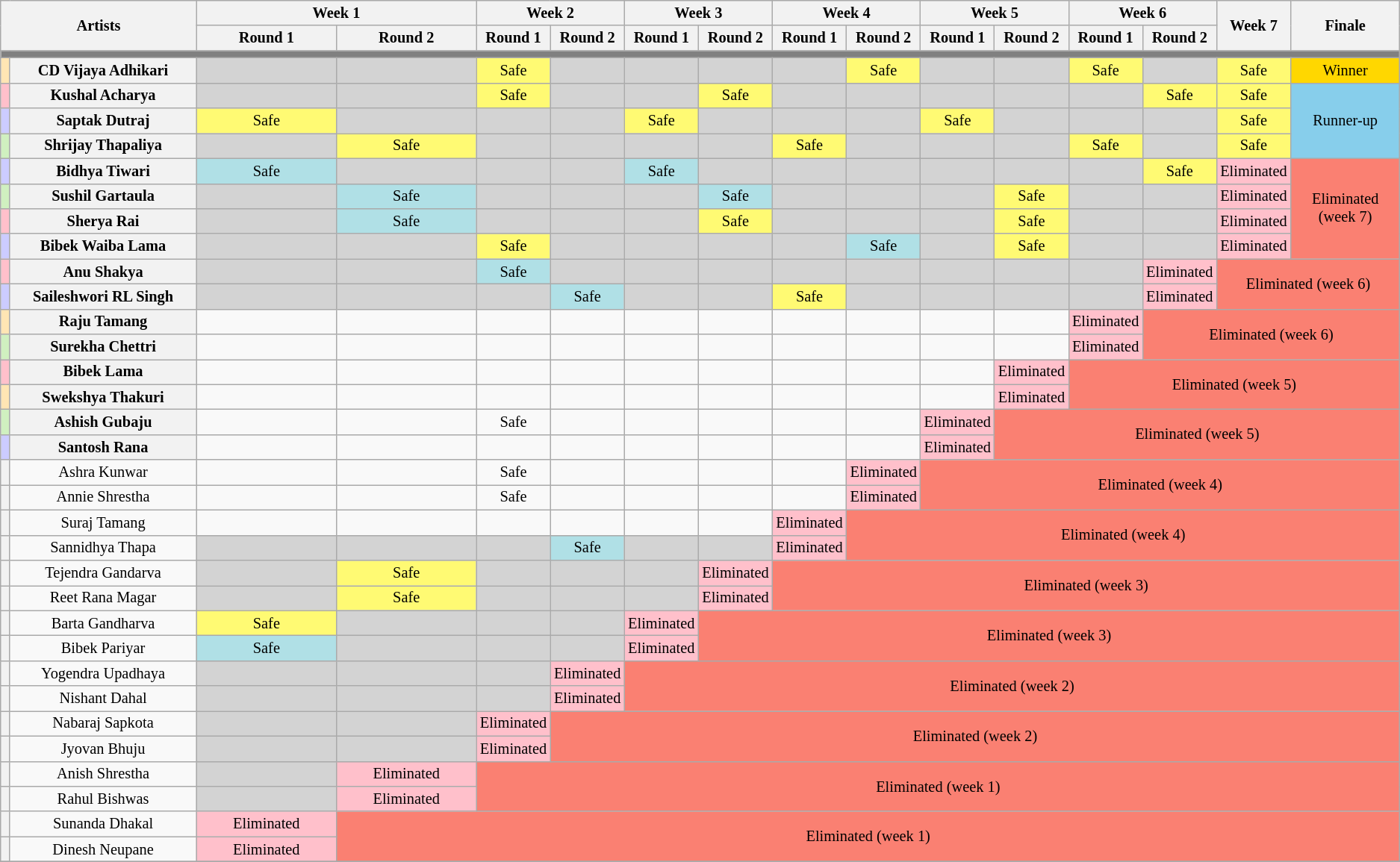<table class="wikitable plainrowheaders" style="text-align:center; font-size:85%">
<tr>
<th colspan="2" rowspan="2" style="width:14%;">Artists</th>
<th colspan="2" scope="col" style="width:20%;">Week 1</th>
<th colspan="2" scope="col">Week 2</th>
<th colspan="2" scope="col">Week 3</th>
<th colspan="2" scope="col">Week 4</th>
<th colspan="2" scope="col">Week 5</th>
<th colspan="2" scope="col">Week 6</th>
<th rowspan="2">Week 7</th>
<th rowspan="2">Finale</th>
</tr>
<tr>
<th scope="col">Round 1</th>
<th scope="col">Round 2</th>
<th scope="col">Round 1</th>
<th scope="col">Round 2</th>
<th scope="col">Round 1</th>
<th scope="col">Round 2</th>
<th scope="col">Round 1</th>
<th scope="col">Round 2</th>
<th scope="col">Round 1</th>
<th scope="col">Round 2</th>
<th scope="col">Round 1</th>
<th scope="col">Round 2</th>
</tr>
<tr>
<th colspan="20" style="background:gray;"></th>
</tr>
<tr>
<th style="background:#ffe5b4;"></th>
<th>CD Vijaya Adhikari</th>
<td style="background:lightgray;"></td>
<td style="background:lightgray;"></td>
<td style="background:#fffa73;">Safe</td>
<td style="background:lightgray;"></td>
<td style="background:lightgray;"></td>
<td style="background:lightgray;"></td>
<td style="background:lightgray;"></td>
<td style="background:#fffa73;">Safe</td>
<td style="background:lightgray;"></td>
<td style="background:lightgray;"></td>
<td style="background:#fffa73;">Safe</td>
<td style="background:lightgray;"></td>
<td style="background:#fffa73;">Safe</td>
<td style="background:gold;">Winner</td>
</tr>
<tr>
<th style="background:pink;"></th>
<th>Kushal Acharya</th>
<td style="background:lightgray;"></td>
<td style="background:lightgray;"></td>
<td style="background:#fffa73;">Safe</td>
<td style="background:lightgray;"></td>
<td style="background:lightgray;"></td>
<td style="background:#fffa73;">Safe</td>
<td style="background:lightgray;"></td>
<td style="background:lightgray;"></td>
<td style="background:lightgray;"></td>
<td style="background:lightgray;"></td>
<td style="background:lightgray;"></td>
<td style="background:#fffa73;">Safe</td>
<td style="background:#fffa73;">Safe</td>
<td rowspan="3" style="background:#87ceeb;">Runner-up</td>
</tr>
<tr>
<th style="background:#ccf;"></th>
<th>Saptak Dutraj</th>
<td style="background:#fffa73;">Safe</td>
<td style="background:lightgray;"></td>
<td style="background:lightgray;"></td>
<td style="background:lightgray;"></td>
<td style="background:#fffa73;">Safe</td>
<td style="background:lightgray;"></td>
<td style="background:lightgray;"></td>
<td style="background:lightgray;"></td>
<td style="background:#fffa73;">Safe</td>
<td style="background:lightgray;"></td>
<td style="background:lightgray;"></td>
<td style="background:lightgray;"></td>
<td style="background:#fffa73;">Safe</td>
</tr>
<tr>
<th style="background:#d0f0c0;"></th>
<th>Shrijay Thapaliya</th>
<td style="background:lightgray;"></td>
<td style="background:#fffa73;">Safe</td>
<td style="background:lightgray;"></td>
<td style="background:lightgray;"></td>
<td style="background:lightgray;"></td>
<td style="background:lightgray;"></td>
<td style="background:#fffa73;">Safe</td>
<td style="background:lightgray;"></td>
<td style="background:lightgray;"></td>
<td style="background:lightgray;"></td>
<td style="background:#fffa73;">Safe</td>
<td style="background:lightgray;"></td>
<td style="background:#fffa73;">Safe</td>
</tr>
<tr>
<td style="background:#ccf;"></td>
<th>Bidhya Tiwari</th>
<td style="background:#b0e0e6;">Safe</td>
<td style="background:lightgray;"></td>
<td style="background:lightgray;"></td>
<td style="background:lightgray;"></td>
<td style="background:#b0e0e6;">Safe</td>
<td style="background:lightgray;"></td>
<td style="background:lightgray;"></td>
<td style="background:lightgray;"></td>
<td style="background:lightgray;"></td>
<td style="background:lightgray;"></td>
<td style="background:lightgray;"></td>
<td style="background:#fffa73;">Safe</td>
<td style="background:pink">Eliminated</td>
<td rowspan="4" style="background:salmon">Eliminated (week 7)</td>
</tr>
<tr>
<td bgcolor="#d0f0c0"></td>
<th>Sushil Gartaula</th>
<td style="background:lightgray;"></td>
<td style="background:#b0e0e6;">Safe</td>
<td style="background:lightgray;"></td>
<td style="background:lightgray;"></td>
<td style="background:lightgray;"></td>
<td style="background:#b0e0e6;">Safe</td>
<td style="background:lightgray;"></td>
<td style="background:lightgray;"></td>
<td style="background:lightgray;"></td>
<td style="background:#fffa73;">Safe</td>
<td style="background:lightgray;"></td>
<td style="background:lightgray;"></td>
<td style="background:pink">Eliminated</td>
</tr>
<tr>
<th style="background:pink;"></th>
<th>Sherya Rai</th>
<td style="background:lightgray;"></td>
<td style="background:#b0e0e6;">Safe</td>
<td style="background:lightgray;"></td>
<td style="background:lightgray;"></td>
<td style="background:lightgray;"></td>
<td style="background:#fffa73;">Safe</td>
<td style="background:lightgray;"></td>
<td style="background:lightgray;"></td>
<td style="background:lightgray;"></td>
<td style="background:#fffa73;">Safe</td>
<td style="background:lightgray;"></td>
<td style="background:lightgray;"></td>
<td style="background:pink">Eliminated</td>
</tr>
<tr>
<th style="background:#ccf;"></th>
<th>Bibek Waiba Lama</th>
<td style="background:lightgray;"></td>
<td style="background:lightgray;"></td>
<td style="background:#fffa73;">Safe</td>
<td style="background:lightgray;"></td>
<td style="background:lightgray;"></td>
<td style="background:lightgray;"></td>
<td style="background:lightgray;"></td>
<td style="background:#b0e0e6;">Safe</td>
<td style="background:lightgray;"></td>
<td style="background:#fffa73;">Safe</td>
<td style="background:lightgray;"></td>
<td style="background:lightgray;"></td>
<td style="background:pink">Eliminated</td>
</tr>
<tr>
<th style="background:pink;"></th>
<th>Anu Shakya</th>
<td style="background:lightgray;"></td>
<td style="background:lightgray;"></td>
<td style="background:#b0e0e6;">Safe</td>
<td style="background:lightgray;"></td>
<td style="background:lightgray;"></td>
<td style="background:lightgray;"></td>
<td style="background:lightgray;"></td>
<td style="background:lightgray;"></td>
<td style="background:lightgray;"></td>
<td style="background:lightgray;"></td>
<td style="background:lightgray;"></td>
<td style="background:pink">Eliminated</td>
<td colspan="2" rowspan="2" style="background:salmon">Eliminated (week 6)</td>
</tr>
<tr>
<th style="background:#ccf;"></th>
<th>Saileshwori RL Singh</th>
<td style="background:lightgray;"></td>
<td style="background:lightgray;"></td>
<td style="background:lightgray;"></td>
<td style="background:#b0e0e6;">Safe</td>
<td style="background:lightgray;"></td>
<td style="background:lightgray;"></td>
<td style="background:#fffa73;">Safe</td>
<td style="background:lightgray;"></td>
<td style="background:lightgray;"></td>
<td style="background:lightgray;"></td>
<td style="background:lightgray;"></td>
<td style="background:pink">Eliminated</td>
</tr>
<tr>
<th style="background:#ffe5b4;"></th>
<th scope="col">Raju Tamang</th>
<td></td>
<td></td>
<td></td>
<td></td>
<td></td>
<td></td>
<td></td>
<td></td>
<td></td>
<td></td>
<td style="background:pink">Eliminated</td>
<td colspan="3" rowspan="2" style="background:salmon">Eliminated (week 6)</td>
</tr>
<tr>
<th style="background:#d0f0c0;"></th>
<th>Surekha Chettri</th>
<td></td>
<td></td>
<td></td>
<td></td>
<td></td>
<td></td>
<td></td>
<td></td>
<td></td>
<td></td>
<td style="background:pink">Eliminated</td>
</tr>
<tr>
<th style="background:pink;"></th>
<th>Bibek Lama</th>
<td></td>
<td></td>
<td></td>
<td></td>
<td></td>
<td></td>
<td></td>
<td></td>
<td></td>
<td style="background:pink">Eliminated</td>
<td colspan="4" rowspan="2" style="background:salmon">Eliminated (week 5)</td>
</tr>
<tr>
<th style="background:#ffe5b4;"></th>
<th>Swekshya Thakuri</th>
<td></td>
<td></td>
<td></td>
<td></td>
<td></td>
<td></td>
<td></td>
<td></td>
<td></td>
<td style="background:pink">Eliminated</td>
</tr>
<tr>
<th style="background:#d0f0c0;"></th>
<th>Ashish Gubaju</th>
<td></td>
<td></td>
<td>Safe</td>
<td></td>
<td></td>
<td></td>
<td></td>
<td></td>
<td style="background:pink">Eliminated</td>
<td colspan="5" rowspan="2" style="background:salmon">Eliminated (week 5)</td>
</tr>
<tr>
<th style="background:#ccf;"></th>
<th>Santosh Rana</th>
<td></td>
<td></td>
<td></td>
<td></td>
<td></td>
<td></td>
<td></td>
<td></td>
<td style="background:pink">Eliminated</td>
</tr>
<tr>
<th></th>
<td>Ashra Kunwar</td>
<td></td>
<td></td>
<td>Safe</td>
<td></td>
<td></td>
<td></td>
<td></td>
<td style="background:pink">Eliminated</td>
<td colspan="6" rowspan="2" style="background:salmon">Eliminated (week 4)</td>
</tr>
<tr>
<th></th>
<td>Annie Shrestha</td>
<td></td>
<td></td>
<td>Safe</td>
<td></td>
<td></td>
<td></td>
<td></td>
<td style="background:pink">Eliminated</td>
</tr>
<tr>
<th></th>
<td>Suraj Tamang</td>
<td></td>
<td></td>
<td></td>
<td></td>
<td></td>
<td></td>
<td style="background:pink">Eliminated</td>
<td colspan="7" rowspan="2" style="background:salmon">Eliminated (week 4)</td>
</tr>
<tr>
<th></th>
<td>Sannidhya Thapa</td>
<td style="background:lightgray;"></td>
<td style="background:lightgray;"></td>
<td style="background:lightgray;"></td>
<td style="background:#b0e0e6;">Safe</td>
<td style="background:lightgray;"></td>
<td style="background:lightgray;"></td>
<td style="background:pink">Eliminated</td>
</tr>
<tr>
<th></th>
<td>Tejendra Gandarva</td>
<td style="background:lightgray;"></td>
<td style="background:#fffa73;">Safe</td>
<td style="background:lightgray;"></td>
<td style="background:lightgray;"></td>
<td style="background:lightgray;"></td>
<td style="background:pink">Eliminated</td>
<td colspan="8" rowspan="2" style="background:salmon">Eliminated (week 3)</td>
</tr>
<tr>
<th></th>
<td>Reet Rana Magar</td>
<td style="background:lightgray;"></td>
<td style="background:#fffa73;">Safe</td>
<td style="background:lightgray;"></td>
<td style="background:lightgray;"></td>
<td style="background:lightgray;"></td>
<td style="background:pink">Eliminated</td>
</tr>
<tr>
<th></th>
<td>Barta Gandharva</td>
<td style="background:#fffa73">Safe</td>
<td style="background:lightgray"></td>
<td style="background:lightgray"></td>
<td style="background:lightgray"></td>
<td style="background:pink">Eliminated</td>
<td colspan="9" rowspan="2" style="background:salmon">Eliminated (week 3)</td>
</tr>
<tr>
<th></th>
<td>Bibek Pariyar</td>
<td style="background:#b0e0e6">Safe</td>
<td style="background:lightgray"></td>
<td style="background:lightgray"></td>
<td style="background:lightgray"></td>
<td style="background:pink">Eliminated</td>
</tr>
<tr>
<th></th>
<td>Yogendra Upadhaya</td>
<td style="background:lightgray"></td>
<td style="background:lightgray"></td>
<td style="background:lightgray"></td>
<td style="background:pink">Eliminated</td>
<td colspan="10" rowspan="2" style="background:salmon">Eliminated (week 2)</td>
</tr>
<tr>
<th></th>
<td>Nishant Dahal</td>
<td style="background:lightgray"></td>
<td style="background:lightgray"></td>
<td style="background:lightgray"></td>
<td style="background:pink">Eliminated</td>
</tr>
<tr>
<th></th>
<td>Nabaraj Sapkota</td>
<td style="background:lightgray"></td>
<td style="background:lightgray"></td>
<td style="background:pink">Eliminated</td>
<td colspan="11" rowspan="2" style="background:salmon">Eliminated (week 2)</td>
</tr>
<tr>
<th></th>
<td>Jyovan Bhuju</td>
<td style="background:lightgray"></td>
<td style="background:lightgray"></td>
<td style="background:pink">Eliminated</td>
</tr>
<tr>
<th></th>
<td>Anish Shrestha</td>
<td style="background:lightgray"></td>
<td style="background:pink">Eliminated</td>
<td colspan="12" rowspan="2" style="background:salmon">Eliminated (week 1)</td>
</tr>
<tr>
<th></th>
<td>Rahul Bishwas</td>
<td style="background:lightgray;"></td>
<td style="background:pink">Eliminated</td>
</tr>
<tr>
<th></th>
<td>Sunanda Dhakal</td>
<td style="background:pink">Eliminated</td>
<td colspan="13" rowspan="2" style="background:salmon">Eliminated (week 1)</td>
</tr>
<tr>
<th></th>
<td>Dinesh Neupane</td>
<td style="background:pink">Eliminated</td>
</tr>
<tr>
</tr>
</table>
